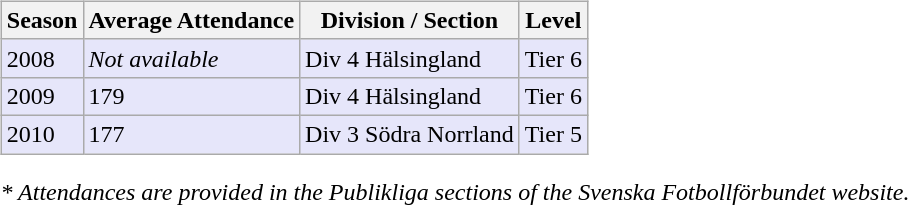<table>
<tr>
<td valign="top" width=0%><br><table class="wikitable">
<tr style="background:#f0f6fa;">
<th><strong>Season</strong></th>
<th><strong>Average Attendance</strong></th>
<th><strong>Division / Section</strong></th>
<th><strong>Level</strong></th>
</tr>
<tr>
<td style="background:#E6E6FA;">2008</td>
<td style="background:#E6E6FA;"><em>Not available</em></td>
<td style="background:#E6E6FA;">Div 4 Hälsingland</td>
<td style="background:#E6E6FA;">Tier 6</td>
</tr>
<tr>
<td style="background:#E6E6FA;">2009</td>
<td style="background:#E6E6FA;">179</td>
<td style="background:#E6E6FA;">Div 4 Hälsingland</td>
<td style="background:#E6E6FA;">Tier 6</td>
</tr>
<tr>
<td style="background:#E6E6FA;">2010</td>
<td style="background:#E6E6FA;">177</td>
<td style="background:#E6E6FA;">Div 3 Södra Norrland</td>
<td style="background:#E6E6FA;">Tier 5</td>
</tr>
</table>
<em>* Attendances are provided in the Publikliga sections of the Svenska Fotbollförbundet website.</em></td>
</tr>
</table>
